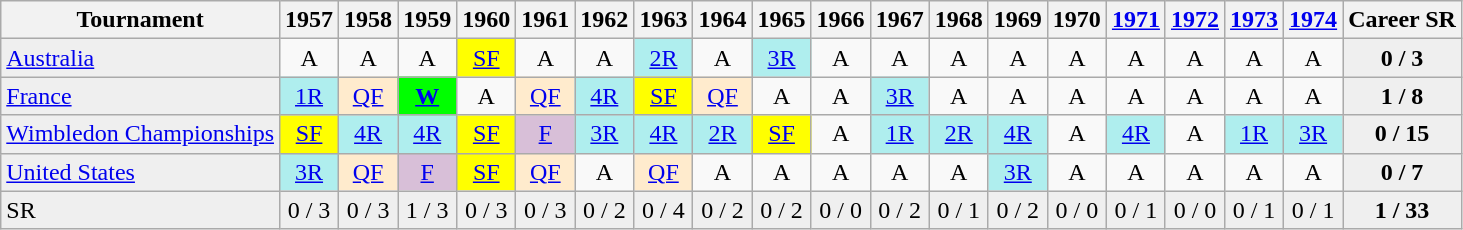<table class="wikitable">
<tr>
<th>Tournament</th>
<th>1957</th>
<th>1958</th>
<th>1959</th>
<th>1960</th>
<th>1961</th>
<th>1962</th>
<th>1963</th>
<th>1964</th>
<th>1965</th>
<th>1966</th>
<th>1967</th>
<th>1968</th>
<th>1969</th>
<th>1970</th>
<th><a href='#'>1971</a></th>
<th><a href='#'>1972</a></th>
<th><a href='#'>1973</a></th>
<th><a href='#'>1974</a></th>
<th>Career SR</th>
</tr>
<tr>
<td style="background:#EFEFEF;"><a href='#'>Australia</a></td>
<td align="center">A</td>
<td align="center">A</td>
<td align="center">A</td>
<td align="center" style="background:yellow;"><a href='#'>SF</a></td>
<td align="center">A</td>
<td align="center">A</td>
<td align="center" style="background:#afeeee;"><a href='#'>2R</a></td>
<td align="center">A</td>
<td align="center" style="background:#afeeee;"><a href='#'>3R</a></td>
<td align="center">A</td>
<td align="center">A</td>
<td align="center">A</td>
<td align="center">A</td>
<td align="center">A</td>
<td align="center">A</td>
<td align="center">A</td>
<td align="center">A</td>
<td align="center">A</td>
<td align="center" style="background:#EFEFEF;"><strong>0 / 3</strong></td>
</tr>
<tr>
<td style="background:#EFEFEF;"><a href='#'>France</a></td>
<td align="center" style="background:#afeeee;"><a href='#'>1R</a></td>
<td align="center" style="background:#ffebcd;"><a href='#'>QF</a></td>
<td align="center" style="background:#00ff00;"><strong><a href='#'>W</a></strong></td>
<td align="center">A</td>
<td align="center" style="background:#ffebcd;"><a href='#'>QF</a></td>
<td align="center" style="background:#afeeee;"><a href='#'>4R</a></td>
<td align="center" style="background:yellow;"><a href='#'>SF</a></td>
<td align="center" style="background:#ffebcd;"><a href='#'>QF</a></td>
<td align="center">A</td>
<td align="center">A</td>
<td align="center" style="background:#afeeee;"><a href='#'>3R</a></td>
<td align="center">A</td>
<td align="center">A</td>
<td align="center">A</td>
<td align="center">A</td>
<td align="center">A</td>
<td align="center">A</td>
<td align="center">A</td>
<td align="center" style="background:#EFEFEF;"><strong>1 / 8</strong></td>
</tr>
<tr>
<td style="background:#EFEFEF;"><a href='#'>Wimbledon Championships</a></td>
<td align="center" style="background:yellow;"><a href='#'>SF</a></td>
<td align="center" style="background:#afeeee;"><a href='#'>4R</a></td>
<td align="center" style="background:#afeeee;"><a href='#'>4R</a></td>
<td align="center" style="background:yellow;"><a href='#'>SF</a></td>
<td align="center" style="background:#D8BFD8;"><a href='#'>F</a></td>
<td align="center" style="background:#afeeee;"><a href='#'>3R</a></td>
<td align="center" style="background:#afeeee;"><a href='#'>4R</a></td>
<td align="center" style="background:#afeeee;"><a href='#'>2R</a></td>
<td align="center" style="background:yellow;"><a href='#'>SF</a></td>
<td align="center">A</td>
<td align="center" style="background:#afeeee;"><a href='#'>1R</a></td>
<td align="center" style="background:#afeeee;"><a href='#'>2R</a></td>
<td align="center" style="background:#afeeee;"><a href='#'>4R</a></td>
<td align="center">A</td>
<td align="center" style="background:#afeeee;"><a href='#'>4R</a></td>
<td align="center">A</td>
<td align="center" style="background:#afeeee;"><a href='#'>1R</a></td>
<td align="center" style="background:#afeeee;"><a href='#'>3R</a></td>
<td align="center" style="background:#EFEFEF;"><strong>0 / 15</strong></td>
</tr>
<tr>
<td style="background:#EFEFEF;"><a href='#'>United States</a></td>
<td align="center" style="background:#afeeee;"><a href='#'>3R</a></td>
<td align="center" style="background:#ffebcd;"><a href='#'>QF</a></td>
<td align="center" style="background:#D8BFD8;"><a href='#'>F</a></td>
<td align="center" style="background:yellow;"><a href='#'>SF</a></td>
<td align="center" style="background:#ffebcd;"><a href='#'>QF</a></td>
<td align="center">A</td>
<td align="center" style="background:#ffebcd;"><a href='#'>QF</a></td>
<td align="center">A</td>
<td align="center">A</td>
<td align="center">A</td>
<td align="center">A</td>
<td align="center">A</td>
<td align="center" style="background:#afeeee;"><a href='#'>3R</a></td>
<td align="center">A</td>
<td align="center">A</td>
<td align="center">A</td>
<td align="center">A</td>
<td align="center">A</td>
<td align="center" style="background:#EFEFEF;"><strong>0 / 7</strong></td>
</tr>
<tr>
<td style="background:#EFEFEF;">SR</td>
<td align="center" style="background:#EFEFEF;">0 / 3</td>
<td align="center" style="background:#EFEFEF;">0 / 3</td>
<td align="center" style="background:#EFEFEF;">1 / 3</td>
<td align="center" style="background:#EFEFEF;">0 / 3</td>
<td align="center" style="background:#EFEFEF;">0 / 3</td>
<td align="center" style="background:#EFEFEF;">0 / 2</td>
<td align="center" style="background:#EFEFEF;">0 / 4</td>
<td align="center" style="background:#EFEFEF;">0 / 2</td>
<td align="center" style="background:#EFEFEF;">0 / 2</td>
<td align="center" style="background:#EFEFEF;">0 / 0</td>
<td align="center" style="background:#EFEFEF;">0 / 2</td>
<td align="center" style="background:#EFEFEF;">0 / 1</td>
<td align="center" style="background:#EFEFEF;">0 / 2</td>
<td align="center" style="background:#EFEFEF;">0 / 0</td>
<td align="center" style="background:#EFEFEF;">0 / 1</td>
<td align="center" style="background:#EFEFEF;">0 / 0</td>
<td align="center" style="background:#EFEFEF;">0 / 1</td>
<td align="center" style="background:#EFEFEF;">0 / 1</td>
<td align="center" style="background:#EFEFEF;"><strong>1 / 33</strong></td>
</tr>
</table>
